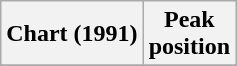<table class="wikitable plainrowheaders" style="text-align:center">
<tr>
<th scope="col">Chart (1991)</th>
<th scope="col">Peak<br>position</th>
</tr>
<tr>
</tr>
</table>
